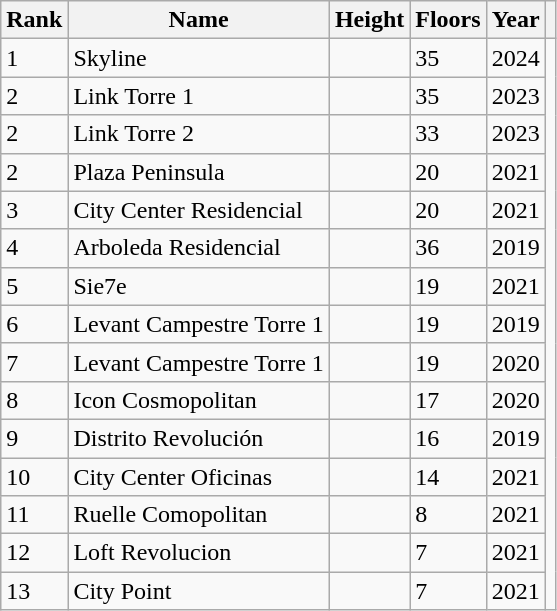<table class="wikitable sortable col5cen col6cen">
<tr>
<th>Rank</th>
<th>Name</th>
<th>Height</th>
<th>Floors</th>
<th>Year</th>
<th></th>
</tr>
<tr>
<td>1</td>
<td>Skyline</td>
<td></td>
<td>35</td>
<td>2024</td>
</tr>
<tr>
<td>2</td>
<td>Link Torre 1</td>
<td></td>
<td>35</td>
<td>2023</td>
</tr>
<tr>
<td>2</td>
<td>Link Torre 2</td>
<td></td>
<td>33</td>
<td>2023</td>
</tr>
<tr>
<td>2</td>
<td>Plaza Peninsula</td>
<td></td>
<td>20</td>
<td>2021</td>
</tr>
<tr>
<td>3</td>
<td>City Center Residencial</td>
<td></td>
<td>20</td>
<td>2021</td>
</tr>
<tr>
<td>4</td>
<td>Arboleda Residencial</td>
<td></td>
<td>36</td>
<td>2019</td>
</tr>
<tr>
<td>5</td>
<td>Sie7e</td>
<td></td>
<td>19</td>
<td>2021</td>
</tr>
<tr>
<td>6</td>
<td>Levant Campestre Torre 1</td>
<td></td>
<td>19</td>
<td>2019</td>
</tr>
<tr>
<td>7</td>
<td>Levant Campestre Torre 1</td>
<td></td>
<td>19</td>
<td>2020</td>
</tr>
<tr>
<td>8</td>
<td>Icon Cosmopolitan</td>
<td></td>
<td>17</td>
<td>2020</td>
</tr>
<tr>
<td>9</td>
<td>Distrito Revolución</td>
<td></td>
<td>16</td>
<td>2019</td>
</tr>
<tr>
<td>10</td>
<td>City Center Oficinas</td>
<td></td>
<td>14</td>
<td>2021</td>
</tr>
<tr>
<td>11</td>
<td>Ruelle Comopolitan</td>
<td></td>
<td>8</td>
<td>2021</td>
</tr>
<tr>
<td>12</td>
<td>Loft Revolucion</td>
<td></td>
<td>7</td>
<td>2021</td>
</tr>
<tr>
<td>13</td>
<td>City Point</td>
<td></td>
<td>7</td>
<td>2021</td>
</tr>
</table>
